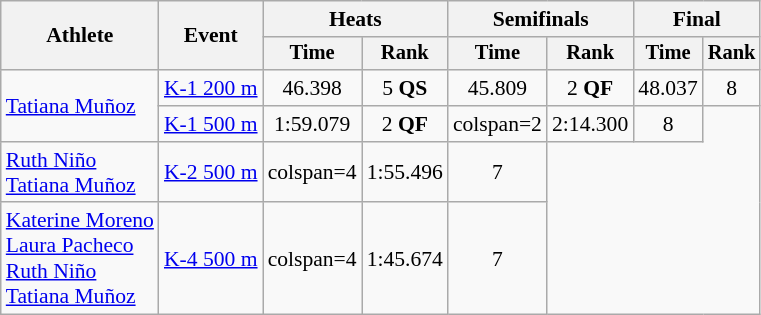<table class=wikitable style="font-size:90%;">
<tr>
<th rowspan="2">Athlete</th>
<th rowspan="2">Event</th>
<th colspan=2>Heats</th>
<th colspan=2>Semifinals</th>
<th colspan=2>Final</th>
</tr>
<tr style="font-size:95%">
<th>Time</th>
<th>Rank</th>
<th>Time</th>
<th>Rank</th>
<th>Time</th>
<th>Rank</th>
</tr>
<tr align=center>
<td align=left rowspan=2><a href='#'>Tatiana Muñoz</a></td>
<td align=left><a href='#'>K-1 200 m</a></td>
<td>46.398</td>
<td>5 <strong>QS</strong></td>
<td>45.809</td>
<td>2 <strong>QF</strong></td>
<td>48.037</td>
<td>8</td>
</tr>
<tr align=center>
<td align=left><a href='#'>K-1 500 m</a></td>
<td>1:59.079</td>
<td>2 <strong>QF</strong></td>
<td>colspan=2 </td>
<td>2:14.300</td>
<td>8</td>
</tr>
<tr align=center>
<td align=left><a href='#'>Ruth Niño</a><br><a href='#'>Tatiana Muñoz</a></td>
<td align=left><a href='#'>K-2 500 m</a></td>
<td>colspan=4 </td>
<td>1:55.496</td>
<td>7</td>
</tr>
<tr align=center>
<td align=left><a href='#'>Katerine Moreno</a><br><a href='#'>Laura Pacheco</a><br><a href='#'>Ruth Niño</a><br><a href='#'>Tatiana Muñoz</a></td>
<td align=left><a href='#'>K-4 500 m</a></td>
<td>colspan=4 </td>
<td>1:45.674</td>
<td>7</td>
</tr>
</table>
